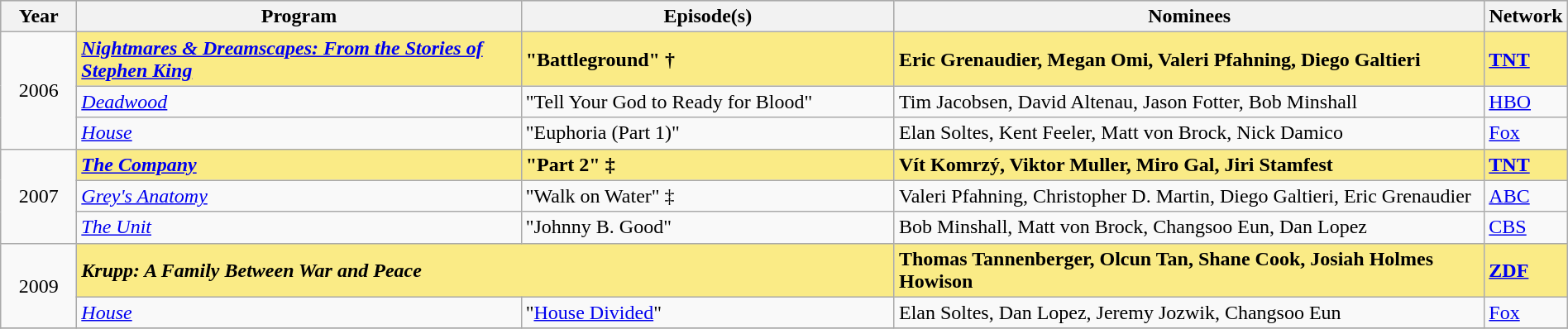<table class="wikitable" style="width:100%">
<tr bgcolor="#bebebe">
<th width="5%">Year</th>
<th width="30%">Program</th>
<th width="25%">Episode(s)</th>
<th width="40%">Nominees</th>
<th width="5%">Network</th>
</tr>
<tr>
<td rowspan="3" style="text-align:center;">2006 <br></td>
<td style="background:#FAEB86;"><strong><em><a href='#'>Nightmares & Dreamscapes: From the Stories of Stephen King</a></em></strong></td>
<td style="background:#FAEB86;"><strong>"Battleground" †</strong></td>
<td style="background:#FAEB86;"><strong>Eric Grenaudier, Megan Omi, Valeri Pfahning, Diego Galtieri</strong></td>
<td style="background:#FAEB86;"><strong><a href='#'>TNT</a></strong></td>
</tr>
<tr>
<td><em><a href='#'>Deadwood</a></em></td>
<td>"Tell Your God to Ready for Blood"</td>
<td>Tim Jacobsen, David Altenau, Jason Fotter, Bob Minshall</td>
<td><a href='#'>HBO</a></td>
</tr>
<tr>
<td><em><a href='#'>House</a></em></td>
<td>"Euphoria (Part 1)"</td>
<td>Elan Soltes, Kent Feeler, Matt von Brock, Nick Damico</td>
<td><a href='#'>Fox</a></td>
</tr>
<tr>
<td rowspan="3" style="text-align:center;">2007 <br></td>
<td style="background:#FAEB86;"><strong><em><a href='#'>The Company</a></em></strong></td>
<td style="background:#FAEB86;"><strong>"Part 2" ‡</strong></td>
<td style="background:#FAEB86;"><strong>Vít Komrzý, Viktor Muller, Miro Gal, Jiri Stamfest</strong></td>
<td style="background:#FAEB86;"><strong><a href='#'>TNT</a></strong></td>
</tr>
<tr>
<td><em><a href='#'>Grey's Anatomy</a></em></td>
<td>"Walk on Water" ‡</td>
<td>Valeri Pfahning, Christopher D. Martin, Diego Galtieri, Eric Grenaudier</td>
<td><a href='#'>ABC</a></td>
</tr>
<tr>
<td><em><a href='#'>The Unit</a></em></td>
<td>"Johnny B. Good"</td>
<td>Bob Minshall, Matt von Brock, Changsoo Eun, Dan Lopez</td>
<td><a href='#'>CBS</a></td>
</tr>
<tr>
<td rowspan="2" style="text-align:center;">2009 <br></td>
<td colspan="2" style="background:#FAEB86;"><strong><em>Krupp: A Family Between War and Peace</em></strong></td>
<td style="background:#FAEB86;"><strong>Thomas Tannenberger, Olcun Tan, Shane Cook, Josiah Holmes Howison</strong></td>
<td style="background:#FAEB86;"><strong><a href='#'>ZDF</a></strong></td>
</tr>
<tr>
<td><em><a href='#'>House</a></em></td>
<td>"<a href='#'>House Divided</a>"</td>
<td>Elan Soltes, Dan Lopez, Jeremy Jozwik, Changsoo Eun</td>
<td><a href='#'>Fox</a></td>
</tr>
<tr>
</tr>
</table>
